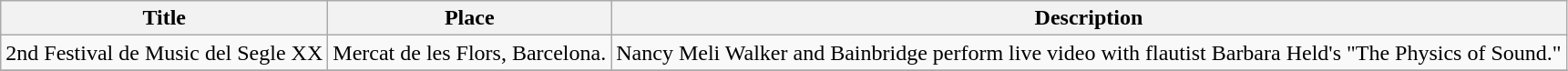<table class="wikitable">
<tr>
<th>Title</th>
<th>Place</th>
<th>Description</th>
</tr>
<tr>
<td>2nd Festival de Music del Segle XX</td>
<td>Mercat de les Flors, Barcelona.</td>
<td>Nancy Meli Walker and Bainbridge perform live video with flautist Barbara Held's "The Physics of Sound."</td>
</tr>
<tr>
</tr>
</table>
